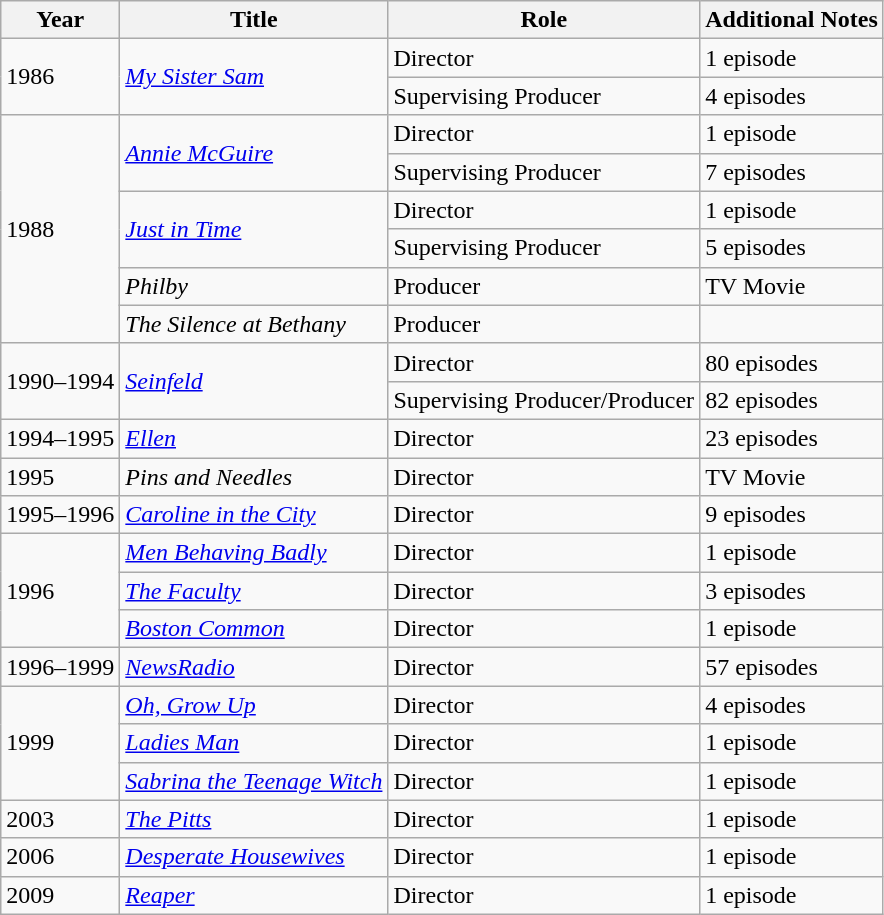<table class="wikitable sortable">
<tr>
<th>Year</th>
<th>Title</th>
<th>Role</th>
<th class="unsortable">Additional Notes</th>
</tr>
<tr>
<td rowspan=2>1986</td>
<td rowspan=2><em><a href='#'>My Sister Sam</a></em></td>
<td>Director</td>
<td>1 episode</td>
</tr>
<tr>
<td>Supervising Producer</td>
<td>4 episodes</td>
</tr>
<tr>
<td rowspan=6>1988</td>
<td rowspan=2><em><a href='#'>Annie McGuire</a></em></td>
<td>Director</td>
<td>1 episode</td>
</tr>
<tr>
<td>Supervising Producer</td>
<td>7 episodes</td>
</tr>
<tr>
<td rowspan=2><em><a href='#'>Just in Time</a></em></td>
<td>Director</td>
<td>1 episode</td>
</tr>
<tr>
<td>Supervising Producer</td>
<td>5 episodes</td>
</tr>
<tr>
<td><em>Philby</em></td>
<td>Producer</td>
<td>TV Movie</td>
</tr>
<tr>
<td><em>The Silence at Bethany</em></td>
<td>Producer</td>
<td></td>
</tr>
<tr>
<td rowspan=2>1990–1994</td>
<td rowspan=2><em><a href='#'>Seinfeld</a></em></td>
<td>Director</td>
<td>80 episodes</td>
</tr>
<tr>
<td>Supervising Producer/Producer</td>
<td>82 episodes</td>
</tr>
<tr>
<td>1994–1995</td>
<td><em><a href='#'>Ellen</a></em></td>
<td>Director</td>
<td>23 episodes</td>
</tr>
<tr>
<td>1995</td>
<td><em>Pins and Needles</em></td>
<td>Director</td>
<td>TV Movie</td>
</tr>
<tr>
<td>1995–1996</td>
<td><em><a href='#'>Caroline in the City</a></em></td>
<td>Director</td>
<td>9 episodes</td>
</tr>
<tr>
<td rowspan=3>1996</td>
<td><em><a href='#'>Men Behaving Badly</a></em></td>
<td>Director</td>
<td>1 episode</td>
</tr>
<tr>
<td><em><a href='#'>The Faculty</a></em></td>
<td>Director</td>
<td>3 episodes</td>
</tr>
<tr>
<td><em><a href='#'>Boston Common</a></em></td>
<td>Director</td>
<td>1 episode</td>
</tr>
<tr>
<td>1996–1999</td>
<td><em><a href='#'>NewsRadio</a></em></td>
<td>Director</td>
<td>57 episodes</td>
</tr>
<tr>
<td rowspan=3>1999</td>
<td><em><a href='#'>Oh, Grow Up</a></em></td>
<td>Director</td>
<td>4 episodes</td>
</tr>
<tr>
<td><em><a href='#'>Ladies Man</a></em></td>
<td>Director</td>
<td>1 episode</td>
</tr>
<tr>
<td><em><a href='#'>Sabrina the Teenage Witch</a></em></td>
<td>Director</td>
<td>1 episode</td>
</tr>
<tr>
<td>2003</td>
<td><em><a href='#'>The Pitts</a></em></td>
<td>Director</td>
<td>1 episode</td>
</tr>
<tr>
<td>2006</td>
<td><em><a href='#'>Desperate Housewives</a></em></td>
<td>Director</td>
<td>1 episode</td>
</tr>
<tr>
<td>2009</td>
<td><em><a href='#'>Reaper</a></em></td>
<td>Director</td>
<td>1 episode</td>
</tr>
</table>
